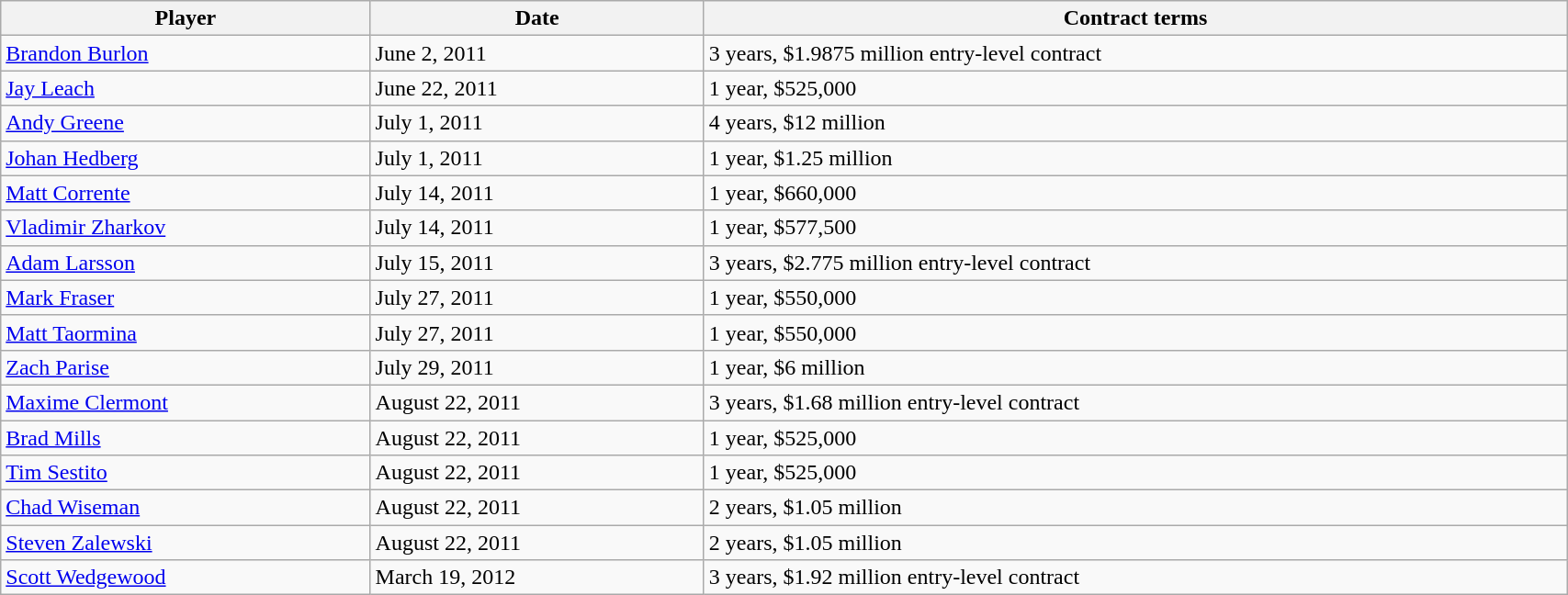<table class="wikitable" style="width:90%;">
<tr>
<th>Player</th>
<th>Date</th>
<th>Contract terms</th>
</tr>
<tr>
<td><a href='#'>Brandon Burlon</a></td>
<td>June 2, 2011</td>
<td>3 years, $1.9875 million entry-level contract</td>
</tr>
<tr>
<td><a href='#'>Jay Leach</a></td>
<td>June 22, 2011</td>
<td>1 year, $525,000</td>
</tr>
<tr>
<td><a href='#'>Andy Greene</a></td>
<td>July 1, 2011</td>
<td>4 years, $12 million</td>
</tr>
<tr>
<td><a href='#'>Johan Hedberg</a></td>
<td>July 1, 2011</td>
<td>1 year, $1.25 million</td>
</tr>
<tr>
<td><a href='#'>Matt Corrente</a></td>
<td>July 14, 2011</td>
<td>1 year, $660,000</td>
</tr>
<tr>
<td><a href='#'>Vladimir Zharkov</a></td>
<td>July 14, 2011</td>
<td>1 year, $577,500</td>
</tr>
<tr>
<td><a href='#'>Adam Larsson</a></td>
<td>July 15, 2011</td>
<td>3 years, $2.775 million entry-level contract</td>
</tr>
<tr>
<td><a href='#'>Mark Fraser</a></td>
<td>July 27, 2011</td>
<td>1 year, $550,000</td>
</tr>
<tr>
<td><a href='#'>Matt Taormina</a></td>
<td>July 27, 2011</td>
<td>1 year, $550,000</td>
</tr>
<tr>
<td><a href='#'>Zach Parise</a></td>
<td>July 29, 2011</td>
<td>1 year, $6 million</td>
</tr>
<tr>
<td><a href='#'>Maxime Clermont</a></td>
<td>August 22, 2011</td>
<td>3 years, $1.68 million entry-level contract</td>
</tr>
<tr>
<td><a href='#'>Brad Mills</a></td>
<td>August 22, 2011</td>
<td>1 year, $525,000</td>
</tr>
<tr>
<td><a href='#'>Tim Sestito</a></td>
<td>August 22, 2011</td>
<td>1 year, $525,000</td>
</tr>
<tr>
<td><a href='#'>Chad Wiseman</a></td>
<td>August 22, 2011</td>
<td>2 years, $1.05 million</td>
</tr>
<tr>
<td><a href='#'>Steven Zalewski</a></td>
<td>August 22, 2011</td>
<td>2 years, $1.05 million</td>
</tr>
<tr>
<td><a href='#'>Scott Wedgewood</a></td>
<td>March 19, 2012</td>
<td>3 years, $1.92 million entry-level contract</td>
</tr>
</table>
